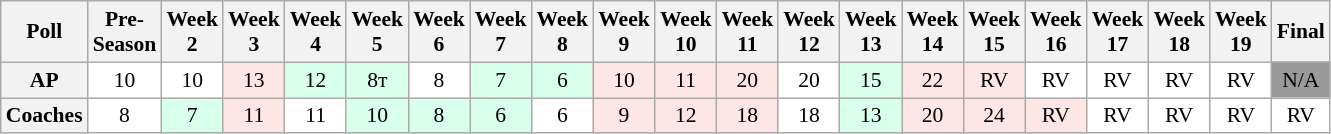<table class="wikitable" style="white-space:nowrap;font-size:90%">
<tr>
<th>Poll</th>
<th>Pre-<br>Season</th>
<th>Week<br>2</th>
<th>Week<br>3</th>
<th>Week<br>4</th>
<th>Week<br>5</th>
<th>Week<br>6</th>
<th>Week<br>7</th>
<th>Week<br>8</th>
<th>Week<br>9</th>
<th>Week<br>10</th>
<th>Week<br>11</th>
<th>Week<br>12</th>
<th>Week<br>13</th>
<th>Week<br>14</th>
<th>Week<br>15</th>
<th>Week<br>16</th>
<th>Week<br>17</th>
<th>Week<br>18</th>
<th>Week<br>19</th>
<th>Final</th>
</tr>
<tr style="text-align:center;">
<th>AP</th>
<td style="background:#FFF;">10</td>
<td style="background:#FFF;">10</td>
<td style="background:#FFE6E6;">13</td>
<td style="background:#D8FFEB;">12</td>
<td style="background:#D8FFEB;">8т</td>
<td style="background:#FFF;">8</td>
<td style="background:#D8FFEB;">7</td>
<td style="background:#D8FFEB;">6</td>
<td style="background:#FFE6E6;">10</td>
<td style="background:#FFE6E6;">11</td>
<td style="background:#FFE6E6;">20</td>
<td style="background:#FFF;">20</td>
<td style="background:#D8FFEB;">15</td>
<td style="background:#FFE6E6;">22</td>
<td style="background:#FFE6E6;">RV</td>
<td style="background:#FFF;">RV</td>
<td style="background:#FFF;">RV</td>
<td style="background:#FFF;">RV</td>
<td style="background:#FFF;">RV</td>
<td style="background:#999;">N/A</td>
</tr>
<tr style="text-align:center;">
<th>Coaches</th>
<td style="background:#FFF;">8</td>
<td style="background:#D8FFEB;">7</td>
<td style="background:#FFE6E6;">11</td>
<td style="background:#FFF;">11</td>
<td style="background:#D8FFEB;">10</td>
<td style="background:#D8FFEB;">8</td>
<td style="background:#D8FFEB;">6</td>
<td style="background:#FFF;">6</td>
<td style="background:#FFE6E6;">9</td>
<td style="background:#FFE6E6;">12</td>
<td style="background:#FFE6E6;">18</td>
<td style="background:#FFF;">18</td>
<td style="background:#D8FFEB;">13</td>
<td style="background:#FFE6E6;">20</td>
<td style="background:#FFE6E6;">24</td>
<td style="background:#FFE6E6;">RV</td>
<td style="background:#FFF;">RV</td>
<td style="background:#FFF;">RV</td>
<td style="background:#FFF;">RV</td>
<td style="background:#FFF;">RV</td>
</tr>
</table>
